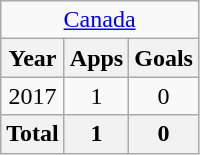<table class="wikitable" style="text-align:center">
<tr>
<td colspan=3><a href='#'>Canada</a></td>
</tr>
<tr>
<th>Year</th>
<th>Apps</th>
<th>Goals</th>
</tr>
<tr>
<td>2017</td>
<td>1</td>
<td>0</td>
</tr>
<tr>
<th>Total</th>
<th>1</th>
<th>0</th>
</tr>
</table>
